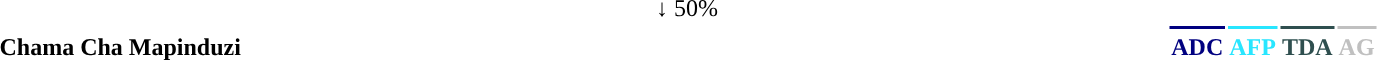<table width=73%>
<tr>
<td colspan=6 align=center>↓ 50%</td>
</tr>
<tr>
<td bgcolor=></td>
<td bgcolor=navy width=1.25% style="color:white;"></td>
<td bgcolor=#28E6FF width=1.25% style="color:white;"></td>
<td bgcolor=#2F4F4F width=1.25% style="color:white;"></td>
<td bgcolor=#C0C0C0 width=1.25% style="color:white;"></td>
</tr>
<tr>
<td style="color:"><strong>Chama Cha Mapinduzi</strong></td>
<td style="color:Navy; text-align:center;"><strong>ADC</strong></td>
<td style="color:#28E6FF; text-align:center;"><strong>AFP</strong></td>
<td style="color:#2F4F4F; text-align:center;"><strong>TDA</strong></td>
<td style="color:#C0C0C0; text-align:center;"><strong>AG</strong></td>
</tr>
</table>
